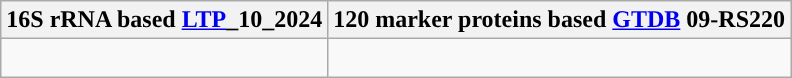<table class="wikitable">
<tr>
<th colspan=1>16S rRNA based <a href='#'>LTP</a>_10_2024</th>
<th colspan=1>120 marker proteins based <a href='#'>GTDB</a> 09-RS220</th>
</tr>
<tr>
<td style="vertical-align:top"><br></td>
<td><br></td>
</tr>
</table>
